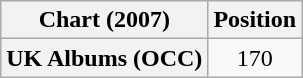<table class="wikitable plainrowheaders" style="text-align:center">
<tr>
<th scope="col">Chart (2007)</th>
<th scope="col">Position</th>
</tr>
<tr>
<th scope="row">UK Albums (OCC)</th>
<td>170</td>
</tr>
</table>
